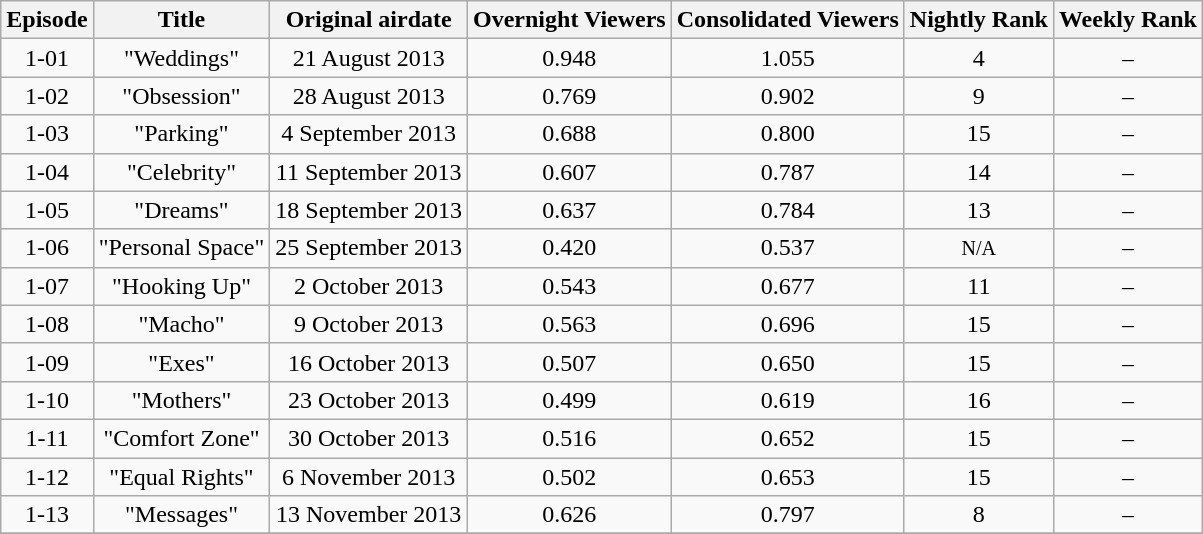<table class="wikitable sortable">
<tr>
<th>Episode</th>
<th>Title</th>
<th>Original airdate</th>
<th>Overnight Viewers</th>
<th>Consolidated Viewers</th>
<th>Nightly Rank</th>
<th>Weekly Rank</th>
</tr>
<tr>
<td style="text-align:center">1-01</td>
<td style="text-align:center">"Weddings"</td>
<td style="text-align:center">21 August 2013</td>
<td style="text-align:center">0.948</td>
<td style="text-align:center">1.055</td>
<td style="text-align:center">4</td>
<td style="text-align:center">–</td>
</tr>
<tr>
<td style="text-align:center">1-02</td>
<td style="text-align:center">"Obsession"</td>
<td style="text-align:center">28 August 2013</td>
<td style="text-align:center">0.769</td>
<td style="text-align:center">0.902</td>
<td style="text-align:center">9</td>
<td style="text-align:center">–</td>
</tr>
<tr>
<td style="text-align:center">1-03</td>
<td style="text-align:center">"Parking"</td>
<td style="text-align:center">4 September 2013</td>
<td style="text-align:center">0.688</td>
<td style="text-align:center">0.800</td>
<td style="text-align:center">15</td>
<td style="text-align:center">–</td>
</tr>
<tr>
<td style="text-align:center">1-04</td>
<td style="text-align:center">"Celebrity"</td>
<td style="text-align:center">11 September 2013</td>
<td style="text-align:center">0.607</td>
<td style="text-align:center">0.787</td>
<td style="text-align:center">14</td>
<td style="text-align:center">–</td>
</tr>
<tr>
<td style="text-align:center">1-05</td>
<td style="text-align:center">"Dreams"</td>
<td style="text-align:center">18 September 2013</td>
<td style="text-align:center">0.637</td>
<td style="text-align:center">0.784</td>
<td style="text-align:center">13</td>
<td style="text-align:center">–</td>
</tr>
<tr>
<td style="text-align:center">1-06</td>
<td style="text-align:center">"Personal Space"</td>
<td style="text-align:center">25 September 2013</td>
<td style="text-align:center">0.420</td>
<td style="text-align:center">0.537</td>
<td style="text-align:center"><small>N/A</small></td>
<td style="text-align:center">–</td>
</tr>
<tr>
<td style="text-align:center">1-07</td>
<td style="text-align:center">"Hooking Up"</td>
<td style="text-align:center">2 October 2013</td>
<td style="text-align:center">0.543</td>
<td style="text-align:center">0.677</td>
<td style="text-align:center">11</td>
<td style="text-align:center">–</td>
</tr>
<tr>
<td style="text-align:center">1-08</td>
<td style="text-align:center">"Macho"</td>
<td style="text-align:center">9 October 2013</td>
<td style="text-align:center">0.563</td>
<td style="text-align:center">0.696</td>
<td style="text-align:center">15</td>
<td style="text-align:center">–</td>
</tr>
<tr>
<td style="text-align:center">1-09</td>
<td style="text-align:center">"Exes"</td>
<td style="text-align:center">16 October 2013</td>
<td style="text-align:center">0.507</td>
<td style="text-align:center">0.650</td>
<td style="text-align:center">15</td>
<td style="text-align:center">–</td>
</tr>
<tr>
<td style="text-align:center">1-10</td>
<td style="text-align:center">"Mothers"</td>
<td style="text-align:center">23 October 2013</td>
<td style="text-align:center">0.499</td>
<td style="text-align:center">0.619</td>
<td style="text-align:center">16</td>
<td style="text-align:center">–</td>
</tr>
<tr>
<td style="text-align:center">1-11</td>
<td style="text-align:center">"Comfort Zone"</td>
<td style="text-align:center">30 October 2013</td>
<td style="text-align:center">0.516</td>
<td style="text-align:center">0.652</td>
<td style="text-align:center">15</td>
<td style="text-align:center">–</td>
</tr>
<tr>
<td style="text-align:center">1-12</td>
<td style="text-align:center">"Equal Rights"</td>
<td style="text-align:center">6 November 2013</td>
<td style="text-align:center">0.502</td>
<td style="text-align:center">0.653</td>
<td style="text-align:center">15</td>
<td style="text-align:center">–</td>
</tr>
<tr>
<td style="text-align:center">1-13</td>
<td style="text-align:center">"Messages"</td>
<td style="text-align:center">13 November 2013</td>
<td style="text-align:center">0.626</td>
<td style="text-align:center">0.797</td>
<td style="text-align:center">8</td>
<td style="text-align:center">–</td>
</tr>
<tr>
</tr>
</table>
